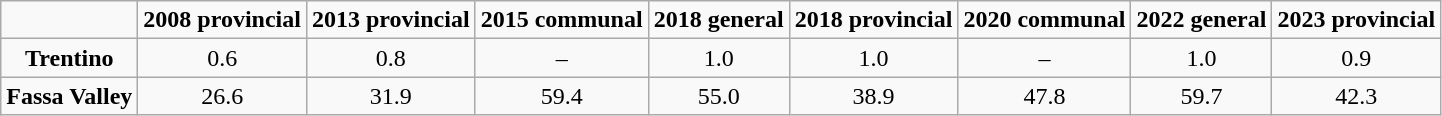<table class="wikitable" style="text-align:center">
<tr>
<td></td>
<td><strong>2008 provincial</strong></td>
<td><strong>2013 provincial</strong></td>
<td><strong>2015 communal</strong></td>
<td><strong>2018 general</strong></td>
<td><strong>2018 provincial</strong></td>
<td><strong>2020 communal</strong></td>
<td><strong>2022 general</strong></td>
<td><strong>2023 provincial</strong></td>
</tr>
<tr>
<td><strong>Trentino</strong></td>
<td>0.6</td>
<td>0.8</td>
<td>–</td>
<td>1.0</td>
<td>1.0</td>
<td>–</td>
<td>1.0</td>
<td>0.9</td>
</tr>
<tr>
<td><strong>Fassa Valley</strong></td>
<td>26.6</td>
<td>31.9</td>
<td>59.4</td>
<td>55.0</td>
<td>38.9</td>
<td>47.8</td>
<td>59.7</td>
<td>42.3</td>
</tr>
</table>
